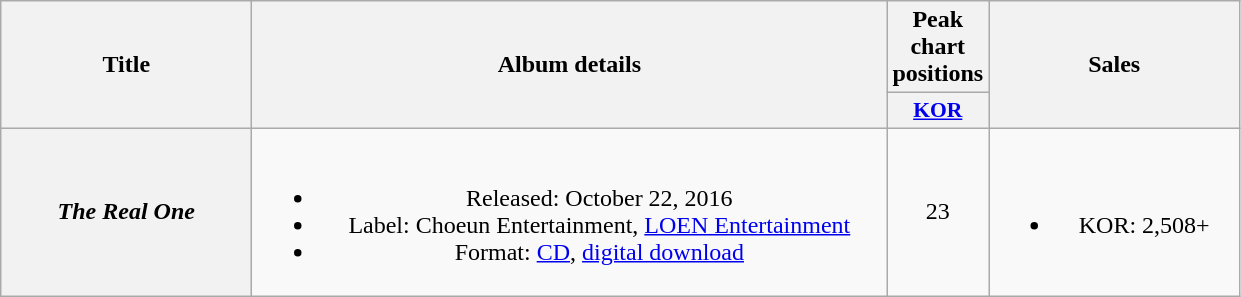<table class="wikitable plainrowheaders" style="text-align:center;">
<tr>
<th scope="col" rowspan="2" style="width:10em;">Title</th>
<th scope="col" rowspan="2" style="width:26em;">Album details</th>
<th scope="col" colspan="1">Peak<br>chart<br>positions</th>
<th scope="col" rowspan="2" style="width:10em;">Sales</th>
</tr>
<tr>
<th style="width:3em;font-size:90%"><a href='#'>KOR</a><br></th>
</tr>
<tr>
<th scope="row"><em>The Real One</em></th>
<td><br><ul><li>Released: October 22, 2016</li><li>Label: Choeun Entertainment, <a href='#'>LOEN Entertainment</a></li><li>Format: <a href='#'>CD</a>, <a href='#'>digital download</a></li></ul></td>
<td>23</td>
<td><br><ul><li>KOR: 2,508+</li></ul></td>
</tr>
</table>
